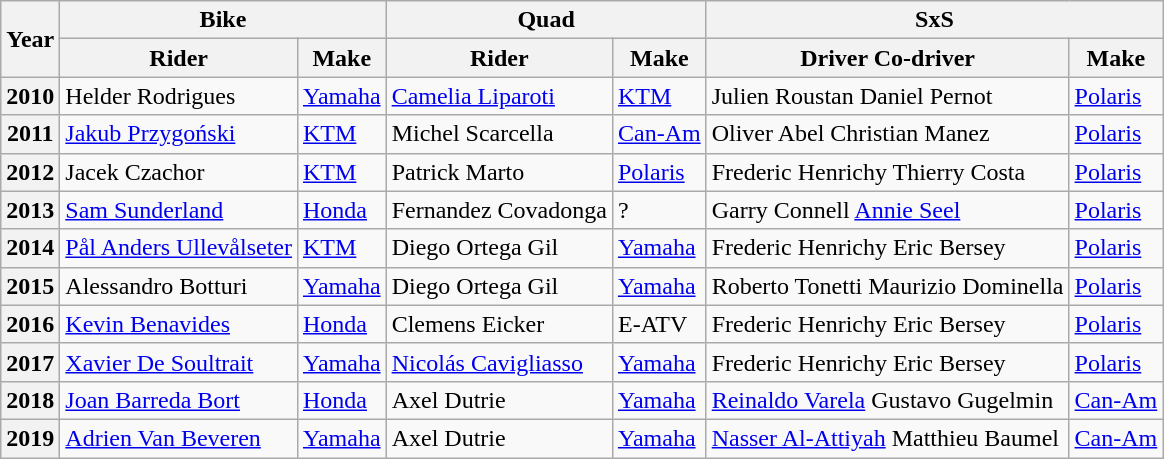<table class="wikitable">
<tr>
<th rowspan=2>Year</th>
<th colspan=2>Bike</th>
<th colspan=2>Quad</th>
<th colspan=2>SxS</th>
</tr>
<tr>
<th>Rider</th>
<th>Make</th>
<th>Rider</th>
<th>Make</th>
<th>Driver Co-driver</th>
<th>Make</th>
</tr>
<tr>
<th>2010</th>
<td> Helder Rodrigues</td>
<td><a href='#'>Yamaha</a></td>
<td> <a href='#'>Camelia Liparoti</a></td>
<td><a href='#'>KTM</a></td>
<td> Julien Roustan  Daniel Pernot</td>
<td><a href='#'>Polaris</a></td>
</tr>
<tr>
<th>2011</th>
<td> <a href='#'>Jakub Przygoński</a></td>
<td><a href='#'>KTM</a></td>
<td> Michel Scarcella</td>
<td><a href='#'>Can-Am</a></td>
<td> Oliver Abel  Christian Manez</td>
<td><a href='#'>Polaris</a></td>
</tr>
<tr>
<th>2012</th>
<td> Jacek Czachor</td>
<td><a href='#'>KTM</a></td>
<td> Patrick Marto</td>
<td><a href='#'>Polaris</a></td>
<td> Frederic Henrichy  Thierry Costa</td>
<td><a href='#'>Polaris</a></td>
</tr>
<tr>
<th>2013</th>
<td> <a href='#'>Sam Sunderland</a></td>
<td><a href='#'>Honda</a></td>
<td> Fernandez Covadonga</td>
<td>?</td>
<td> Garry Connell  <a href='#'>Annie Seel</a></td>
<td><a href='#'>Polaris</a></td>
</tr>
<tr>
<th>2014</th>
<td> <a href='#'>Pål Anders Ullevålseter</a></td>
<td><a href='#'>KTM</a></td>
<td> Diego Ortega Gil</td>
<td><a href='#'>Yamaha</a></td>
<td> Frederic Henrichy  Eric Bersey</td>
<td><a href='#'>Polaris</a></td>
</tr>
<tr>
<th>2015</th>
<td> Alessandro Botturi</td>
<td><a href='#'>Yamaha</a></td>
<td> Diego Ortega Gil</td>
<td><a href='#'>Yamaha</a></td>
<td> Roberto Tonetti  Maurizio Dominella</td>
<td><a href='#'>Polaris</a></td>
</tr>
<tr>
<th>2016</th>
<td> <a href='#'>Kevin Benavides</a></td>
<td><a href='#'>Honda</a></td>
<td> Clemens Eicker</td>
<td>E-ATV</td>
<td> Frederic Henrichy  Eric Bersey</td>
<td><a href='#'>Polaris</a></td>
</tr>
<tr>
<th>2017</th>
<td> <a href='#'>Xavier De Soultrait</a></td>
<td><a href='#'>Yamaha</a></td>
<td> <a href='#'>Nicolás Cavigliasso</a></td>
<td><a href='#'>Yamaha</a></td>
<td> Frederic Henrichy  Eric Bersey</td>
<td><a href='#'>Polaris</a></td>
</tr>
<tr>
<th>2018</th>
<td> <a href='#'>Joan Barreda Bort</a></td>
<td><a href='#'>Honda</a></td>
<td> Axel Dutrie</td>
<td><a href='#'>Yamaha</a></td>
<td> <a href='#'>Reinaldo Varela</a>  Gustavo Gugelmin</td>
<td><a href='#'>Can-Am</a></td>
</tr>
<tr>
<th>2019</th>
<td> <a href='#'>Adrien Van Beveren</a></td>
<td><a href='#'>Yamaha</a></td>
<td> Axel Dutrie</td>
<td><a href='#'>Yamaha</a></td>
<td> <a href='#'>Nasser Al-Attiyah</a>  Matthieu Baumel</td>
<td><a href='#'>Can-Am</a></td>
</tr>
</table>
